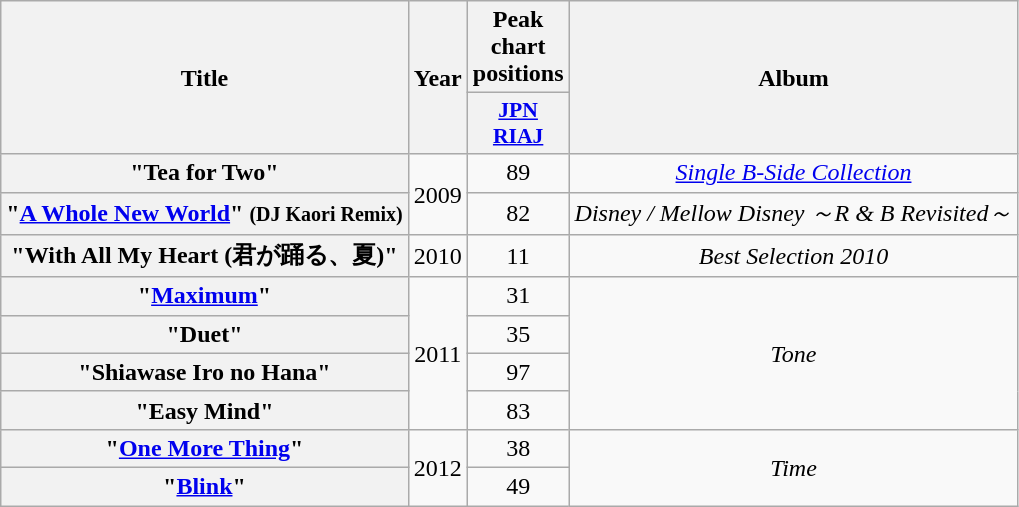<table class="wikitable plainrowheaders" style="text-align:center;">
<tr>
<th style="text-align:center;" rowspan="2" style="width:22em;">Title</th>
<th style="text-align:center;" rowspan="2">Year</th>
<th style="text-align:center;" colspan="1">Peak chart positions</th>
<th style="text-align:center;" rowspan="2">Album</th>
</tr>
<tr>
<th scope="col" style="width:3em;font-size:90%;"><a href='#'>JPN<br>RIAJ</a><br></th>
</tr>
<tr>
<th scope="row">"Tea for Two"</th>
<td rowspan="2">2009</td>
<td>89</td>
<td><em><a href='#'>Single B-Side Collection</a></em></td>
</tr>
<tr>
<th scope="row">"<a href='#'>A Whole New World</a>" <small>(DJ Kaori Remix)</small></th>
<td>82</td>
<td><em>Disney / Mellow Disney ～R & B Revisited～</em></td>
</tr>
<tr>
<th scope="row">"With All My Heart (君が踊る、夏)"</th>
<td>2010</td>
<td>11</td>
<td><em>Best Selection 2010</em></td>
</tr>
<tr>
<th scope="row">"<a href='#'>Maximum</a>"</th>
<td rowspan="4">2011</td>
<td>31</td>
<td rowspan="4"><em>Tone</em></td>
</tr>
<tr>
<th scope="row">"Duet"</th>
<td>35</td>
</tr>
<tr>
<th scope="row">"Shiawase Iro no Hana"</th>
<td>97</td>
</tr>
<tr>
<th scope="row">"Easy Mind"</th>
<td>83</td>
</tr>
<tr>
<th scope="row">"<a href='#'>One More Thing</a>"</th>
<td rowspan="2">2012</td>
<td>38</td>
<td rowspan="2"><em>Time</em></td>
</tr>
<tr>
<th scope="row">"<a href='#'>Blink</a>"</th>
<td>49</td>
</tr>
</table>
